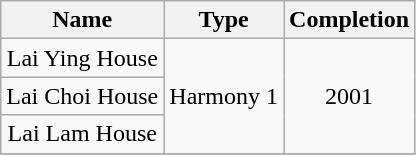<table class="wikitable" style="text-align: center">
<tr>
<th>Name</th>
<th>Type</th>
<th>Completion</th>
</tr>
<tr>
<td>Lai Ying House</td>
<td rowspan="3">Harmony 1</td>
<td rowspan="3">2001</td>
</tr>
<tr>
<td>Lai Choi House</td>
</tr>
<tr>
<td>Lai Lam House</td>
</tr>
<tr>
</tr>
</table>
